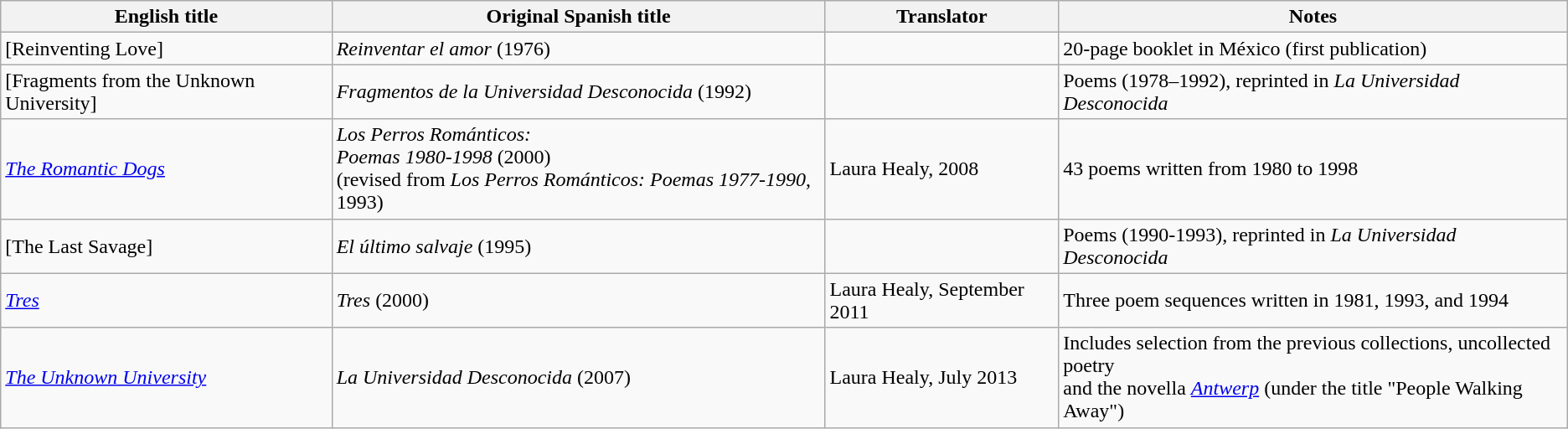<table class="wikitable">
<tr>
<th>English title</th>
<th>Original Spanish title</th>
<th>Translator</th>
<th>Notes</th>
</tr>
<tr>
<td>[Reinventing Love]</td>
<td><em>Reinventar el amor</em> (1976)</td>
<td></td>
<td>20-page booklet in México (first publication)</td>
</tr>
<tr>
<td>[Fragments from the Unknown University]</td>
<td><em>Fragmentos de la Universidad Desconocida</em> (1992)</td>
<td></td>
<td>Poems (1978–1992), reprinted in <em>La Universidad Desconocida</em></td>
</tr>
<tr>
<td><em><a href='#'>The Romantic Dogs</a></em></td>
<td><em>Los Perros Románticos:<br>Poemas 1980-1998</em> (2000) <br>(revised from <em>Los Perros Románticos: Poemas 1977-1990</em>, 1993)</td>
<td>Laura Healy, 2008</td>
<td>43 poems written from 1980 to 1998</td>
</tr>
<tr>
<td>[The Last Savage]</td>
<td><em>El último salvaje</em> (1995)</td>
<td></td>
<td>Poems (1990-1993), reprinted in <em>La Universidad Desconocida</em></td>
</tr>
<tr>
<td><em><a href='#'>Tres</a></em></td>
<td><em>Tres</em> (2000)</td>
<td>Laura Healy, September 2011</td>
<td>Three poem sequences written in 1981, 1993, and 1994</td>
</tr>
<tr>
<td><em><a href='#'>The Unknown University</a></em></td>
<td><em>La Universidad Desconocida</em> (2007)</td>
<td>Laura Healy, July 2013</td>
<td>Includes selection from the previous collections, uncollected poetry<br>and the novella <em><a href='#'>Antwerp</a></em> (under the title "People Walking Away")</td>
</tr>
</table>
